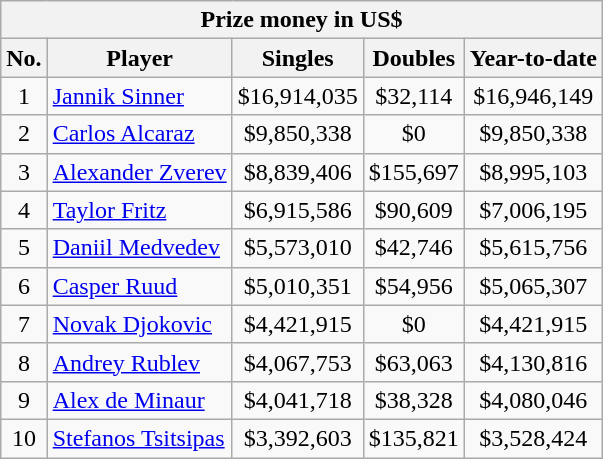<table class="wikitable sortable" style="text-align:center">
<tr>
<th colspan="5">Prize money in US$ </th>
</tr>
<tr>
<th scope="col">No.</th>
<th scope="col">Player</th>
<th scope="col">Singles</th>
<th scope="col">Doubles</th>
<th scope="col">Year-to-date</th>
</tr>
<tr>
<td>1</td>
<td style="text-align:left"> <a href='#'>Jannik Sinner</a></td>
<td>$16,914,035</td>
<td>$32,114</td>
<td>$16,946,149</td>
</tr>
<tr>
<td>2</td>
<td style="text-align:left"> <a href='#'>Carlos Alcaraz</a></td>
<td>$9,850,338</td>
<td>$0</td>
<td>$9,850,338</td>
</tr>
<tr>
<td>3</td>
<td style="text-align:left"> <a href='#'>Alexander Zverev</a></td>
<td>$8,839,406</td>
<td>$155,697</td>
<td>$8,995,103</td>
</tr>
<tr>
<td>4</td>
<td style="text-align:left"> <a href='#'>Taylor Fritz</a></td>
<td>$6,915,586</td>
<td>$90,609</td>
<td>$7,006,195</td>
</tr>
<tr>
<td>5</td>
<td style="text-align:left"> <a href='#'>Daniil Medvedev</a></td>
<td>$5,573,010</td>
<td>$42,746</td>
<td>$5,615,756</td>
</tr>
<tr>
<td>6</td>
<td style="text-align:left"> <a href='#'>Casper Ruud</a></td>
<td>$5,010,351</td>
<td>$54,956</td>
<td>$5,065,307</td>
</tr>
<tr>
<td>7</td>
<td style="text-align:left"> <a href='#'>Novak Djokovic</a></td>
<td>$4,421,915</td>
<td>$0</td>
<td>$4,421,915</td>
</tr>
<tr>
<td>8</td>
<td style="text-align:left"> <a href='#'>Andrey Rublev</a></td>
<td>$4,067,753</td>
<td>$63,063</td>
<td>$4,130,816</td>
</tr>
<tr>
<td>9</td>
<td style="text-align:left"> <a href='#'>Alex de Minaur</a></td>
<td>$4,041,718</td>
<td>$38,328</td>
<td>$4,080,046</td>
</tr>
<tr>
<td>10</td>
<td style="text-align:left"> <a href='#'>Stefanos Tsitsipas</a></td>
<td>$3,392,603</td>
<td>$135,821</td>
<td>$3,528,424</td>
</tr>
</table>
